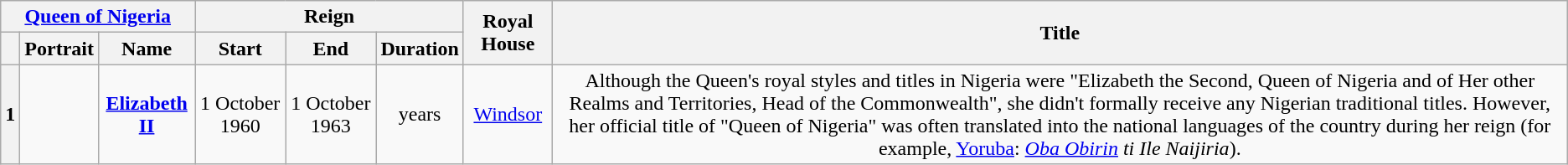<table class="wikitable" style="text-align:center">
<tr>
<th colspan=3><a href='#'>Queen of Nigeria</a></th>
<th colspan=3>Reign</th>
<th rowspan=2>Royal House</th>
<th rowspan=2>Title</th>
</tr>
<tr>
<th></th>
<th>Portrait</th>
<th>Name<br></th>
<th>Start</th>
<th>End</th>
<th>Duration</th>
</tr>
<tr>
<th>1</th>
<td></td>
<td><strong><a href='#'>Elizabeth II</a></strong><br></td>
<td>1 October 1960</td>
<td>1 October 1963</td>
<td> years</td>
<td><a href='#'>Windsor</a></td>
<td>Although the Queen's royal styles and titles in Nigeria were "Elizabeth the Second, Queen of Nigeria and of Her other Realms and Territories, Head of the Commonwealth", she didn't formally receive any Nigerian traditional titles. However, her official title of "Queen of Nigeria" was often translated into the national languages of the country during her reign (for example, <a href='#'>Yoruba</a>: <em><a href='#'>Oba Obirin</a> ti Ile Naijiria</em>).</td>
</tr>
</table>
